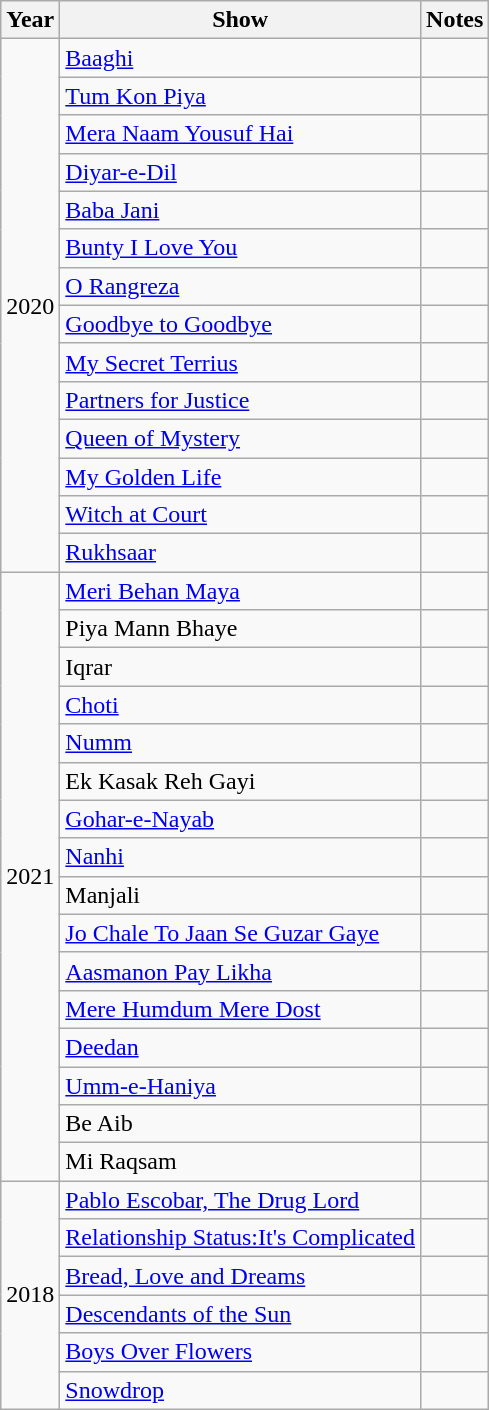<table class="wikitable">
<tr>
<th>Year</th>
<th>Show</th>
<th>Notes</th>
</tr>
<tr>
<td rowspan="14">2020</td>
<td><a href='#'>Baaghi</a></td>
<td></td>
</tr>
<tr>
<td><a href='#'>Tum Kon Piya</a></td>
<td></td>
</tr>
<tr>
<td><a href='#'>Mera Naam Yousuf Hai</a></td>
<td></td>
</tr>
<tr>
<td><a href='#'>Diyar-e-Dil</a></td>
<td></td>
</tr>
<tr>
<td><a href='#'>Baba Jani</a></td>
<td></td>
</tr>
<tr>
<td><a href='#'>Bunty I Love You</a></td>
<td></td>
</tr>
<tr>
<td><a href='#'>O Rangreza</a></td>
<td></td>
</tr>
<tr>
<td><a href='#'>Goodbye to Goodbye</a></td>
<td></td>
</tr>
<tr>
<td><a href='#'>My Secret Terrius</a></td>
<td></td>
</tr>
<tr>
<td><a href='#'>Partners for Justice</a></td>
<td></td>
</tr>
<tr>
<td><a href='#'>Queen of Mystery</a></td>
<td></td>
</tr>
<tr>
<td><a href='#'>My Golden Life</a></td>
<td></td>
</tr>
<tr>
<td><a href='#'>Witch at Court</a></td>
<td></td>
</tr>
<tr>
<td><a href='#'>Rukhsaar</a></td>
<td></td>
</tr>
<tr>
<td rowspan="16">2021</td>
<td><a href='#'>Meri Behan Maya</a></td>
<td></td>
</tr>
<tr>
<td>Piya Mann Bhaye</td>
<td></td>
</tr>
<tr>
<td>Iqrar</td>
<td></td>
</tr>
<tr>
<td><a href='#'>Choti</a></td>
<td></td>
</tr>
<tr>
<td><a href='#'>Numm</a></td>
<td></td>
</tr>
<tr>
<td>Ek Kasak Reh Gayi</td>
<td></td>
</tr>
<tr>
<td><a href='#'>Gohar-e-Nayab</a></td>
<td></td>
</tr>
<tr>
<td><a href='#'>Nanhi</a></td>
<td></td>
</tr>
<tr>
<td>Manjali</td>
<td></td>
</tr>
<tr>
<td><a href='#'>Jo Chale To Jaan Se Guzar Gaye</a></td>
<td></td>
</tr>
<tr>
<td><a href='#'>Aasmanon Pay Likha</a></td>
<td></td>
</tr>
<tr>
<td><a href='#'>Mere Humdum Mere Dost</a></td>
<td></td>
</tr>
<tr>
<td><a href='#'>Deedan</a></td>
<td></td>
</tr>
<tr>
<td><a href='#'>Umm-e-Haniya</a></td>
<td></td>
</tr>
<tr>
<td>Be Aib</td>
<td></td>
</tr>
<tr>
<td>Mi Raqsam</td>
<td></td>
</tr>
<tr>
<td rowspan="6">2018</td>
<td><a href='#'>Pablo Escobar, The Drug Lord</a></td>
<td></td>
</tr>
<tr>
<td><a href='#'>Relationship Status:It's Complicated</a></td>
<td></td>
</tr>
<tr>
<td><a href='#'>Bread, Love and Dreams</a></td>
<td></td>
</tr>
<tr>
<td><a href='#'>Descendants of the Sun</a></td>
<td></td>
</tr>
<tr>
<td><a href='#'>Boys Over Flowers</a></td>
<td></td>
</tr>
<tr>
<td><a href='#'>Snowdrop</a></td>
<td></td>
</tr>
</table>
